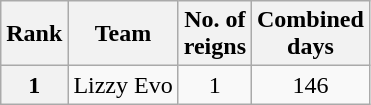<table class="wikitable sortable" style="text-align:center">
<tr>
<th>Rank</th>
<th>Team</th>
<th>No. of<br>reigns</th>
<th data-sort-type="number">Combined<br>days</th>
</tr>
<tr>
<th>1</th>
<td>Lizzy Evo</td>
<td>1</td>
<td>146</td>
</tr>
</table>
